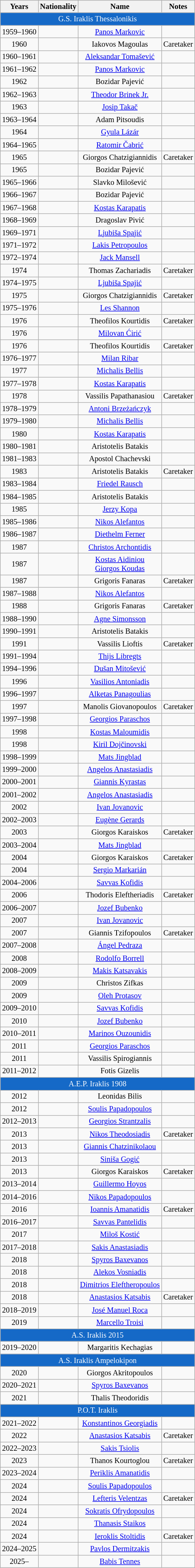<table class="wikitable plainrowheaders sticky-header-multi sortable" style="text-align:center; margin:0px; margin-top:2px; font-size:85%; width=500px">
<tr>
<th>Years</th>
<th>Nationality</th>
<th>Name</th>
<th>Notes</th>
</tr>
<tr>
<td colspan="4" style="background:#1569C7; color:#ffffff">G.S. Iraklis Thessalonikis</td>
</tr>
<tr>
<td>1959–1960</td>
<td></td>
<td><a href='#'>Panos Markovic</a></td>
<td></td>
</tr>
<tr>
<td>1960</td>
<td></td>
<td>Iakovos Magoulas</td>
<td>Caretaker</td>
</tr>
<tr>
<td>1960–1961</td>
<td></td>
<td><a href='#'>Aleksandar Tomašević</a></td>
<td></td>
</tr>
<tr>
<td>1961–1962</td>
<td></td>
<td><a href='#'>Panos Markovic</a></td>
<td></td>
</tr>
<tr>
<td>1962</td>
<td></td>
<td>Bozidar Pajević</td>
<td></td>
</tr>
<tr>
<td>1962–1963</td>
<td></td>
<td><a href='#'>Theodor Brinek Jr.</a></td>
<td></td>
</tr>
<tr>
<td>1963</td>
<td></td>
<td><a href='#'>Josip Takač</a></td>
<td></td>
</tr>
<tr>
<td>1963–1964</td>
<td></td>
<td>Adam Pitsoudis</td>
<td></td>
</tr>
<tr>
<td>1964</td>
<td></td>
<td><a href='#'>Gyula Lázár</a></td>
<td></td>
</tr>
<tr>
<td>1964–1965</td>
<td></td>
<td><a href='#'>Ratomir Čabrić</a></td>
<td></td>
</tr>
<tr>
<td>1965</td>
<td></td>
<td>Giorgos Chatzigiannidis</td>
<td>Caretaker</td>
</tr>
<tr>
<td>1965</td>
<td></td>
<td>Bozidar Pajević</td>
<td></td>
</tr>
<tr>
<td>1965–1966</td>
<td></td>
<td>Slavko Milošević</td>
<td></td>
</tr>
<tr>
<td>1966–1967</td>
<td></td>
<td>Bozidar Pajević</td>
<td></td>
</tr>
<tr>
<td>1967–1968</td>
<td></td>
<td><a href='#'>Kostas Karapatis</a></td>
<td></td>
</tr>
<tr>
<td>1968–1969</td>
<td></td>
<td>Dragoslav Pivić</td>
<td></td>
</tr>
<tr>
<td>1969–1971</td>
<td></td>
<td><a href='#'>Ljubiša Spajić</a></td>
<td></td>
</tr>
<tr>
<td>1971–1972</td>
<td></td>
<td><a href='#'>Lakis Petropoulos</a></td>
<td></td>
</tr>
<tr>
<td>1972–1974</td>
<td></td>
<td><a href='#'>Jack Mansell</a></td>
<td></td>
</tr>
<tr>
<td>1974</td>
<td></td>
<td>Thomas Zachariadis</td>
<td>Caretaker</td>
</tr>
<tr>
<td>1974–1975</td>
<td></td>
<td><a href='#'>Ljubiša Spajić</a></td>
<td></td>
</tr>
<tr>
<td>1975</td>
<td></td>
<td>Giorgos Chatzigiannidis</td>
<td>Caretaker</td>
</tr>
<tr>
<td>1975–1976</td>
<td></td>
<td><a href='#'>Les Shannon</a></td>
<td></td>
</tr>
<tr>
<td>1976</td>
<td></td>
<td>Theofilos Kourtidis</td>
<td>Caretaker</td>
</tr>
<tr>
<td>1976</td>
<td></td>
<td><a href='#'>Milovan Ćirić</a></td>
<td></td>
</tr>
<tr>
<td>1976</td>
<td></td>
<td>Theofilos Kourtidis</td>
<td>Caretaker</td>
</tr>
<tr>
<td>1976–1977</td>
<td></td>
<td><a href='#'>Milan Ribar</a></td>
<td></td>
</tr>
<tr>
<td>1977</td>
<td></td>
<td><a href='#'>Michalis Bellis</a></td>
<td></td>
</tr>
<tr>
<td>1977–1978</td>
<td></td>
<td><a href='#'>Kostas Karapatis</a></td>
<td></td>
</tr>
<tr>
<td>1978</td>
<td></td>
<td>Vassilis Papathanasiou</td>
<td>Caretaker</td>
</tr>
<tr>
<td>1978–1979</td>
<td></td>
<td><a href='#'>Antoni Brzeżańczyk</a></td>
<td></td>
</tr>
<tr>
<td>1979–1980</td>
<td></td>
<td><a href='#'>Michalis Bellis</a></td>
<td></td>
</tr>
<tr>
<td>1980</td>
<td></td>
<td><a href='#'>Kostas Karapatis</a></td>
<td></td>
</tr>
<tr>
<td>1980–1981</td>
<td></td>
<td>Aristotelis Batakis</td>
<td></td>
</tr>
<tr>
<td>1981–1983</td>
<td></td>
<td>Apostol Chachevski</td>
<td></td>
</tr>
<tr>
<td>1983</td>
<td></td>
<td>Aristotelis Batakis</td>
<td>Caretaker</td>
</tr>
<tr>
<td>1983–1984</td>
<td></td>
<td><a href='#'>Friedel Rausch</a></td>
<td></td>
</tr>
<tr>
<td>1984–1985</td>
<td></td>
<td>Aristotelis Batakis</td>
<td></td>
</tr>
<tr>
<td>1985</td>
<td></td>
<td><a href='#'>Jerzy Kopa</a></td>
<td></td>
</tr>
<tr>
<td>1985–1986</td>
<td></td>
<td><a href='#'>Nikos Alefantos</a></td>
<td></td>
</tr>
<tr>
<td>1986–1987</td>
<td></td>
<td><a href='#'>Diethelm Ferner</a></td>
<td></td>
</tr>
<tr>
<td>1987</td>
<td></td>
<td><a href='#'>Christos Archontidis</a></td>
<td></td>
</tr>
<tr>
<td>1987</td>
<td></td>
<td><a href='#'>Kostas Aidiniou</a><br><a href='#'>Giorgos Koudas</a></td>
<td></td>
</tr>
<tr>
<td>1987</td>
<td></td>
<td>Grigoris Fanaras</td>
<td>Caretaker</td>
</tr>
<tr>
<td>1987–1988</td>
<td></td>
<td><a href='#'>Nikos Alefantos</a></td>
<td></td>
</tr>
<tr>
<td>1988</td>
<td></td>
<td>Grigoris Fanaras</td>
<td>Caretaker</td>
</tr>
<tr>
<td>1988–1990</td>
<td></td>
<td><a href='#'>Agne Simonsson</a></td>
<td></td>
</tr>
<tr>
<td>1990–1991</td>
<td></td>
<td>Aristotelis Batakis</td>
<td></td>
</tr>
<tr>
<td>1991</td>
<td></td>
<td>Vassilis Lioftis</td>
<td>Caretaker</td>
</tr>
<tr>
<td>1991–1994</td>
<td></td>
<td><a href='#'>Thijs Libregts</a></td>
<td></td>
</tr>
<tr>
<td>1994–1996</td>
<td></td>
<td><a href='#'>Dušan Mitošević</a></td>
<td></td>
</tr>
<tr>
<td>1996</td>
<td></td>
<td><a href='#'>Vasilios Antoniadis</a></td>
<td></td>
</tr>
<tr>
<td>1996–1997</td>
<td></td>
<td><a href='#'>Alketas Panagoulias</a></td>
<td></td>
</tr>
<tr>
<td>1997</td>
<td></td>
<td>Manolis Giovanopoulos</td>
<td>Caretaker</td>
</tr>
<tr>
<td>1997–1998</td>
<td></td>
<td><a href='#'>Georgios Paraschos</a></td>
<td></td>
</tr>
<tr>
<td>1998</td>
<td></td>
<td><a href='#'>Kostas Maloumidis</a></td>
<td></td>
</tr>
<tr>
<td>1998</td>
<td></td>
<td><a href='#'>Kiril Dojčinovski</a></td>
<td></td>
</tr>
<tr>
<td>1998–1999</td>
<td></td>
<td><a href='#'>Mats Jingblad</a></td>
<td></td>
</tr>
<tr>
<td>1999–2000</td>
<td></td>
<td><a href='#'>Angelos Anastasiadis</a></td>
<td></td>
</tr>
<tr>
<td>2000–2001</td>
<td></td>
<td><a href='#'>Giannis Kyrastas</a></td>
<td></td>
</tr>
<tr>
<td>2001–2002</td>
<td></td>
<td><a href='#'>Angelos Anastasiadis</a></td>
<td></td>
</tr>
<tr>
<td>2002</td>
<td> </td>
<td><a href='#'>Ivan Jovanovic</a></td>
<td></td>
</tr>
<tr>
<td>2002–2003</td>
<td> </td>
<td><a href='#'>Eugène Gerards</a></td>
<td></td>
</tr>
<tr>
<td>2003</td>
<td></td>
<td>Giorgos Karaiskos</td>
<td>Caretaker</td>
</tr>
<tr>
<td>2003–2004</td>
<td></td>
<td><a href='#'>Mats Jingblad</a></td>
<td></td>
</tr>
<tr>
<td>2004</td>
<td></td>
<td>Giorgos Karaiskos</td>
<td>Caretaker</td>
</tr>
<tr>
<td>2004</td>
<td> </td>
<td><a href='#'>Sergio Markarián</a></td>
<td></td>
</tr>
<tr>
<td>2004–2006</td>
<td></td>
<td><a href='#'>Savvas Kofidis</a></td>
<td></td>
</tr>
<tr>
<td>2006</td>
<td></td>
<td>Thodoris Eleftheriadis</td>
<td>Caretaker</td>
</tr>
<tr>
<td>2006–2007</td>
<td></td>
<td><a href='#'>Jozef Bubenko</a></td>
<td></td>
</tr>
<tr>
<td>2007</td>
<td> </td>
<td><a href='#'>Ivan Jovanovic</a></td>
<td></td>
</tr>
<tr>
<td>2007</td>
<td></td>
<td>Giannis Tzifopoulos</td>
<td>Caretaker</td>
</tr>
<tr>
<td>2007–2008</td>
<td></td>
<td><a href='#'>Ángel Pedraza</a></td>
<td></td>
</tr>
<tr>
<td>2008</td>
<td></td>
<td><a href='#'>Rodolfo Borrell</a></td>
<td></td>
</tr>
<tr>
<td>2008–2009</td>
<td></td>
<td><a href='#'>Makis Katsavakis</a></td>
<td></td>
</tr>
<tr>
<td>2009</td>
<td></td>
<td>Christos Zifkas</td>
<td></td>
</tr>
<tr>
<td>2009</td>
<td> </td>
<td><a href='#'>Oleh Protasov</a></td>
<td></td>
</tr>
<tr>
<td>2009–2010</td>
<td></td>
<td><a href='#'>Savvas Kofidis</a></td>
<td></td>
</tr>
<tr>
<td>2010</td>
<td></td>
<td><a href='#'>Jozef Bubenko</a></td>
<td></td>
</tr>
<tr>
<td>2010–2011</td>
<td></td>
<td><a href='#'>Marinos Ouzounidis</a></td>
<td></td>
</tr>
<tr>
<td>2011</td>
<td></td>
<td><a href='#'>Georgios Paraschos</a></td>
<td></td>
</tr>
<tr>
<td>2011</td>
<td></td>
<td>Vassilis Spirogiannis</td>
<td></td>
</tr>
<tr>
<td>2011–2012</td>
<td></td>
<td>Fotis Gizelis</td>
<td></td>
</tr>
<tr>
<td colspan="4" style="background:#1569C7; color:#ffffff">A.E.P. Iraklis 1908</td>
</tr>
<tr>
<td>2012</td>
<td></td>
<td>Leonidas Bilis</td>
<td></td>
</tr>
<tr>
<td>2012</td>
<td></td>
<td><a href='#'>Soulis Papadopoulos</a></td>
<td></td>
</tr>
<tr>
<td>2012–2013</td>
<td></td>
<td><a href='#'>Georgios Strantzalis</a></td>
<td></td>
</tr>
<tr>
<td>2013</td>
<td></td>
<td><a href='#'>Nikos Theodosiadis</a></td>
<td>Caretaker</td>
</tr>
<tr>
<td>2013</td>
<td></td>
<td><a href='#'>Giannis Chatzinikolaou</a></td>
<td></td>
</tr>
<tr>
<td>2013</td>
<td> </td>
<td><a href='#'>Siniša Gogić</a></td>
<td></td>
</tr>
<tr>
<td>2013</td>
<td></td>
<td>Giorgos Karaiskos</td>
<td>Caretaker</td>
</tr>
<tr>
<td>2013–2014</td>
<td> </td>
<td><a href='#'>Guillermo Hoyos</a></td>
<td></td>
</tr>
<tr>
<td>2014–2016</td>
<td></td>
<td><a href='#'>Nikos Papadopoulos</a></td>
<td></td>
</tr>
<tr>
<td>2016</td>
<td></td>
<td><a href='#'>Ioannis Amanatidis</a></td>
<td>Caretaker</td>
</tr>
<tr>
<td>2016–2017</td>
<td></td>
<td><a href='#'>Savvas Pantelidis</a></td>
<td></td>
</tr>
<tr>
<td>2017</td>
<td></td>
<td><a href='#'>Miloš Kostić</a></td>
<td></td>
</tr>
<tr>
<td>2017–2018</td>
<td></td>
<td><a href='#'>Sakis Anastasiadis</a></td>
<td></td>
</tr>
<tr>
<td>2018</td>
<td></td>
<td><a href='#'>Spyros Baxevanos</a></td>
<td></td>
</tr>
<tr>
<td>2018</td>
<td></td>
<td><a href='#'>Alekos Vosniadis</a></td>
<td></td>
</tr>
<tr>
<td>2018</td>
<td></td>
<td><a href='#'>Dimitrios Eleftheropoulos</a></td>
<td></td>
</tr>
<tr>
<td>2018</td>
<td></td>
<td><a href='#'>Anastasios Katsabis</a></td>
<td>Caretaker</td>
</tr>
<tr>
<td>2018–2019</td>
<td></td>
<td><a href='#'>José Manuel Roca</a></td>
<td></td>
</tr>
<tr>
<td>2019</td>
<td> </td>
<td><a href='#'>Marcello Troisi</a></td>
<td></td>
</tr>
<tr>
<td colspan="4" style="background:#1569C7; color:#ffffff">A.S. Iraklis 2015</td>
</tr>
<tr>
<td>2019–2020</td>
<td></td>
<td>Margaritis Kechagias</td>
<td></td>
</tr>
<tr>
<td colspan="4" style="background:#1569C7; color:#ffffff">A.S. Iraklis Ampelokipon</td>
</tr>
<tr>
<td>2020</td>
<td></td>
<td>Giorgos Akritopoulos</td>
<td></td>
</tr>
<tr>
<td>2020–2021</td>
<td></td>
<td><a href='#'>Spyros Baxevanos</a></td>
<td></td>
</tr>
<tr>
<td>2021</td>
<td></td>
<td>Thalis Theodoridis</td>
<td></td>
</tr>
<tr>
<td colspan="4" style="background:#1569C7; color:#ffffff">P.O.T. Iraklis</td>
</tr>
<tr>
<td>2021–2022</td>
<td></td>
<td><a href='#'>Konstantinos Georgiadis</a></td>
<td></td>
</tr>
<tr>
<td>2022</td>
<td></td>
<td><a href='#'>Anastasios Katsabis</a></td>
<td>Caretaker</td>
</tr>
<tr>
<td>2022–2023</td>
<td></td>
<td><a href='#'>Sakis Tsiolis</a></td>
<td></td>
</tr>
<tr>
<td>2023</td>
<td></td>
<td>Thanos Kourtoglou</td>
<td>Caretaker</td>
</tr>
<tr>
<td>2023–2024</td>
<td></td>
<td><a href='#'>Periklis Amanatidis</a></td>
<td></td>
</tr>
<tr>
<td>2024</td>
<td></td>
<td><a href='#'>Soulis Papadopoulos</a></td>
<td></td>
</tr>
<tr>
<td>2024</td>
<td></td>
<td><a href='#'>Lefteris Velentzas</a></td>
<td>Caretaker</td>
</tr>
<tr>
<td>2024</td>
<td></td>
<td><a href='#'>Sokratis Ofrydopoulos</a></td>
<td></td>
</tr>
<tr>
<td>2024</td>
<td></td>
<td><a href='#'>Thanasis Staikos</a></td>
<td></td>
</tr>
<tr>
<td>2024</td>
<td></td>
<td><a href='#'>Ieroklis Stoltidis</a></td>
<td>Caretaker</td>
</tr>
<tr>
<td>2024–2025</td>
<td></td>
<td><a href='#'>Pavlos Dermitzakis</a></td>
<td></td>
</tr>
<tr>
<td>2025–</td>
<td></td>
<td><a href='#'>Babis Tennes</a></td>
<td></td>
</tr>
</table>
